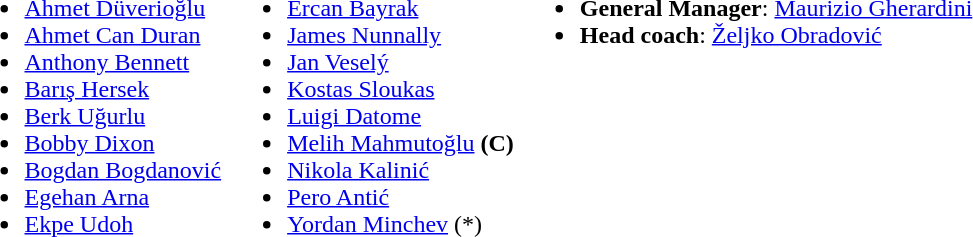<table>
<tr valign="top">
<td><br><ul><li>  <a href='#'>Ahmet Düverioğlu</a></li><li> <a href='#'>Ahmet Can Duran</a></li><li>  <a href='#'>Anthony Bennett</a></li><li> <a href='#'>Barış Hersek</a></li><li> <a href='#'>Berk Uğurlu</a></li><li>  <a href='#'>Bobby Dixon</a></li><li> <a href='#'>Bogdan Bogdanović</a></li><li> <a href='#'>Egehan Arna</a></li><li> <a href='#'>Ekpe Udoh</a></li></ul></td>
<td><br><ul><li> <a href='#'>Ercan Bayrak</a></li><li> <a href='#'>James Nunnally</a></li><li> <a href='#'>Jan Veselý</a></li><li> <a href='#'>Kostas Sloukas</a></li><li> <a href='#'>Luigi Datome</a></li><li> <a href='#'>Melih Mahmutoğlu</a> <strong>(C)</strong></li><li> <a href='#'>Nikola Kalinić</a></li><li>   <a href='#'>Pero Antić</a></li><li> <a href='#'>Yordan Minchev</a> (*)</li></ul></td>
<td><br><ul><li><strong>General Manager</strong>:  <a href='#'>Maurizio Gherardini</a></li><li><strong>Head coach</strong>:  <a href='#'>Željko Obradović</a></li></ul></td>
</tr>
</table>
